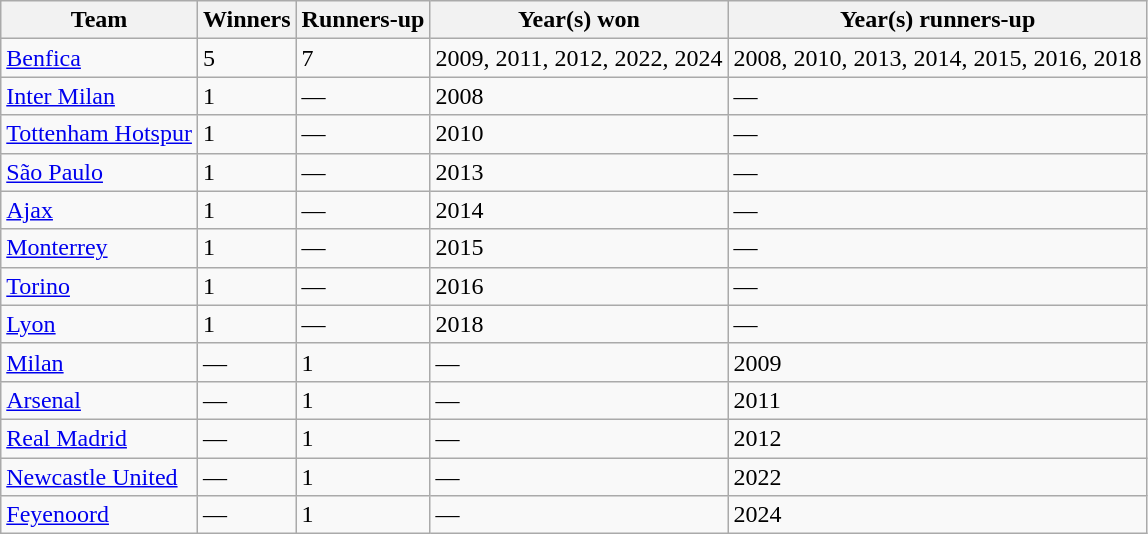<table class="wikitable sortable">
<tr>
<th>Team</th>
<th>Winners</th>
<th>Runners-up</th>
<th>Year(s) won</th>
<th>Year(s) runners-up</th>
</tr>
<tr>
<td> <a href='#'>Benfica</a></td>
<td>5</td>
<td>7</td>
<td>2009, 2011, 2012, 2022, 2024</td>
<td>2008, 2010, 2013, 2014, 2015, 2016, 2018</td>
</tr>
<tr>
<td> <a href='#'>Inter Milan</a></td>
<td>1</td>
<td>—</td>
<td>2008</td>
<td>—</td>
</tr>
<tr>
<td> <a href='#'>Tottenham Hotspur</a></td>
<td>1</td>
<td>—</td>
<td>2010</td>
<td>—</td>
</tr>
<tr>
<td> <a href='#'>São Paulo</a></td>
<td>1</td>
<td>—</td>
<td>2013</td>
<td>—</td>
</tr>
<tr>
<td> <a href='#'>Ajax</a></td>
<td>1</td>
<td>—</td>
<td>2014</td>
<td>—</td>
</tr>
<tr>
<td> <a href='#'>Monterrey</a></td>
<td>1</td>
<td>—</td>
<td>2015</td>
<td>—</td>
</tr>
<tr>
<td> <a href='#'>Torino</a></td>
<td>1</td>
<td>—</td>
<td>2016</td>
<td>—</td>
</tr>
<tr>
<td> <a href='#'>Lyon</a></td>
<td>1</td>
<td>—</td>
<td>2018</td>
<td>—</td>
</tr>
<tr>
<td> <a href='#'>Milan</a></td>
<td>—</td>
<td>1</td>
<td>—</td>
<td>2009</td>
</tr>
<tr>
<td> <a href='#'>Arsenal</a></td>
<td>—</td>
<td>1</td>
<td>—</td>
<td>2011</td>
</tr>
<tr>
<td> <a href='#'>Real Madrid</a></td>
<td>—</td>
<td>1</td>
<td>—</td>
<td>2012</td>
</tr>
<tr>
<td> <a href='#'>Newcastle United</a></td>
<td>—</td>
<td>1</td>
<td>—</td>
<td>2022</td>
</tr>
<tr>
<td> <a href='#'>Feyenoord</a></td>
<td>—</td>
<td>1</td>
<td>—</td>
<td>2024</td>
</tr>
</table>
